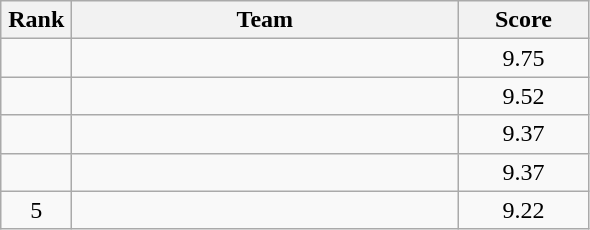<table class=wikitable style="text-align:center">
<tr>
<th width=40>Rank</th>
<th width=250>Team</th>
<th width=80>Score</th>
</tr>
<tr>
<td></td>
<td align=left></td>
<td>9.75</td>
</tr>
<tr>
<td></td>
<td align=left></td>
<td>9.52</td>
</tr>
<tr>
<td></td>
<td align=left></td>
<td>9.37</td>
</tr>
<tr>
<td></td>
<td align=left></td>
<td>9.37</td>
</tr>
<tr>
<td>5</td>
<td align=left></td>
<td>9.22</td>
</tr>
</table>
